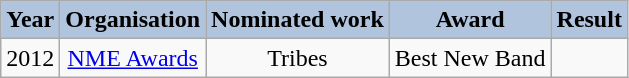<table class="wikitable" style="text-align:center;">
<tr>
<th style="background:#B0C4DE;">Year</th>
<th style="background:#B0C4DE;">Organisation</th>
<th style="background:#B0C4DE;">Nominated work</th>
<th style="background:#B0C4DE;">Award</th>
<th style="background:#B0C4DE;">Result</th>
</tr>
<tr>
<td>2012</td>
<td><a href='#'>NME Awards</a></td>
<td>Tribes</td>
<td>Best New Band</td>
<td></td>
</tr>
</table>
